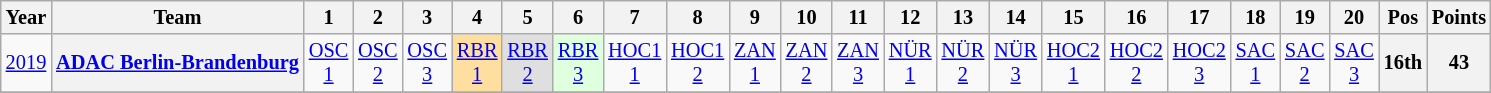<table class="wikitable" style="text-align:center; font-size:85%">
<tr>
<th>Year</th>
<th>Team</th>
<th>1</th>
<th>2</th>
<th>3</th>
<th>4</th>
<th>5</th>
<th>6</th>
<th>7</th>
<th>8</th>
<th>9</th>
<th>10</th>
<th>11</th>
<th>12</th>
<th>13</th>
<th>14</th>
<th>15</th>
<th>16</th>
<th>17</th>
<th>18</th>
<th>19</th>
<th>20</th>
<th>Pos</th>
<th>Points</th>
</tr>
<tr>
<td><a href='#'>2019</a></td>
<th nowrap><a href='#'>ADAC Berlin-Brandenburg</a></th>
<td><a href='#'>OSC<br>1</a></td>
<td><a href='#'>OSC<br>2</a></td>
<td><a href='#'>OSC<br>3</a></td>
<td style="background:#FFDF9F"><a href='#'>RBR<br>1</a><br></td>
<td style="background:#DFDFDF"><a href='#'>RBR<br>2</a><br></td>
<td style="background:#DFFFDF"><a href='#'>RBR<br>3</a><br></td>
<td><a href='#'>HOC1<br>1</a></td>
<td><a href='#'>HOC1<br>2</a></td>
<td><a href='#'>ZAN<br>1</a></td>
<td><a href='#'>ZAN<br>2</a></td>
<td><a href='#'>ZAN<br>3</a></td>
<td><a href='#'>NÜR<br>1</a></td>
<td><a href='#'>NÜR<br>2</a></td>
<td><a href='#'>NÜR<br>3</a></td>
<td><a href='#'>HOC2<br>1</a></td>
<td><a href='#'>HOC2<br>2</a></td>
<td><a href='#'>HOC2<br>3</a></td>
<td><a href='#'>SAC<br>1</a></td>
<td><a href='#'>SAC<br>2</a></td>
<td><a href='#'>SAC<br>3</a></td>
<th>16th</th>
<th>43</th>
</tr>
<tr>
</tr>
</table>
